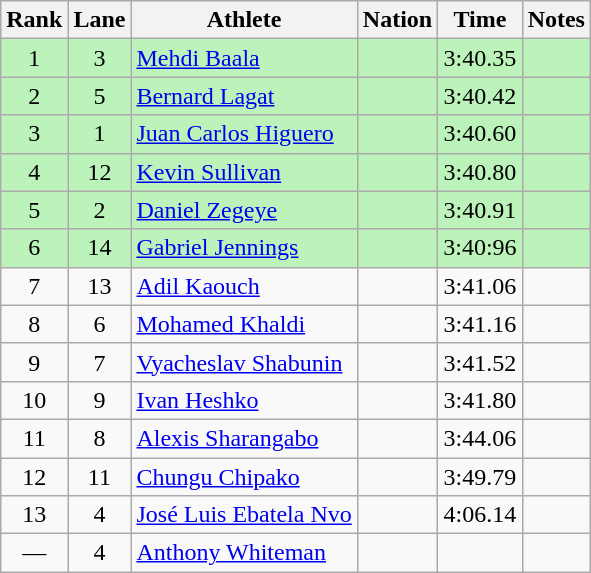<table class="wikitable sortable" style="text-align:center">
<tr>
<th>Rank</th>
<th>Lane</th>
<th>Athlete</th>
<th>Nation</th>
<th>Time</th>
<th>Notes</th>
</tr>
<tr bgcolor=bbf3bb>
<td>1</td>
<td>3</td>
<td align="left"><a href='#'>Mehdi Baala</a></td>
<td align="left"></td>
<td>3:40.35</td>
<td></td>
</tr>
<tr bgcolor=bbf3bb>
<td>2</td>
<td>5</td>
<td align="left"><a href='#'>Bernard Lagat</a></td>
<td align="left"></td>
<td>3:40.42</td>
<td></td>
</tr>
<tr bgcolor=bbf3bb>
<td>3</td>
<td>1</td>
<td align="left"><a href='#'>Juan Carlos Higuero</a></td>
<td align="left"></td>
<td>3:40.60</td>
<td></td>
</tr>
<tr bgcolor=bbf3bb>
<td>4</td>
<td>12</td>
<td align="left"><a href='#'>Kevin Sullivan</a></td>
<td align="left"></td>
<td>3:40.80</td>
<td></td>
</tr>
<tr bgcolor=bbf3bb>
<td>5</td>
<td>2</td>
<td align="left"><a href='#'>Daniel Zegeye</a></td>
<td align="left"></td>
<td>3:40.91</td>
<td></td>
</tr>
<tr bgcolor=bbf3bb>
<td>6</td>
<td>14</td>
<td align="left"><a href='#'>Gabriel Jennings</a></td>
<td align="left"></td>
<td>3:40:96</td>
<td></td>
</tr>
<tr>
<td>7</td>
<td>13</td>
<td align="left"><a href='#'>Adil Kaouch</a></td>
<td align="left"></td>
<td>3:41.06</td>
<td></td>
</tr>
<tr>
<td>8</td>
<td>6</td>
<td align="left"><a href='#'>Mohamed Khaldi</a></td>
<td align="left"></td>
<td>3:41.16</td>
<td></td>
</tr>
<tr>
<td>9</td>
<td>7</td>
<td align="left"><a href='#'>Vyacheslav Shabunin</a></td>
<td align="left"></td>
<td>3:41.52</td>
<td></td>
</tr>
<tr>
<td>10</td>
<td>9</td>
<td align="left"><a href='#'>Ivan Heshko</a></td>
<td align="left"></td>
<td>3:41.80</td>
<td></td>
</tr>
<tr>
<td>11</td>
<td>8</td>
<td align="left"><a href='#'>Alexis Sharangabo</a></td>
<td align="left"></td>
<td>3:44.06</td>
<td></td>
</tr>
<tr>
<td>12</td>
<td>11</td>
<td align="left"><a href='#'>Chungu Chipako</a></td>
<td align="left"></td>
<td>3:49.79</td>
<td></td>
</tr>
<tr>
<td>13</td>
<td>4</td>
<td align="left"><a href='#'>José Luis Ebatela Nvo</a></td>
<td align="left"></td>
<td>4:06.14</td>
<td></td>
</tr>
<tr>
<td data-sort-value=14>—</td>
<td>4</td>
<td align="left"><a href='#'>Anthony Whiteman</a></td>
<td align="left"></td>
<td></td>
<td></td>
</tr>
</table>
